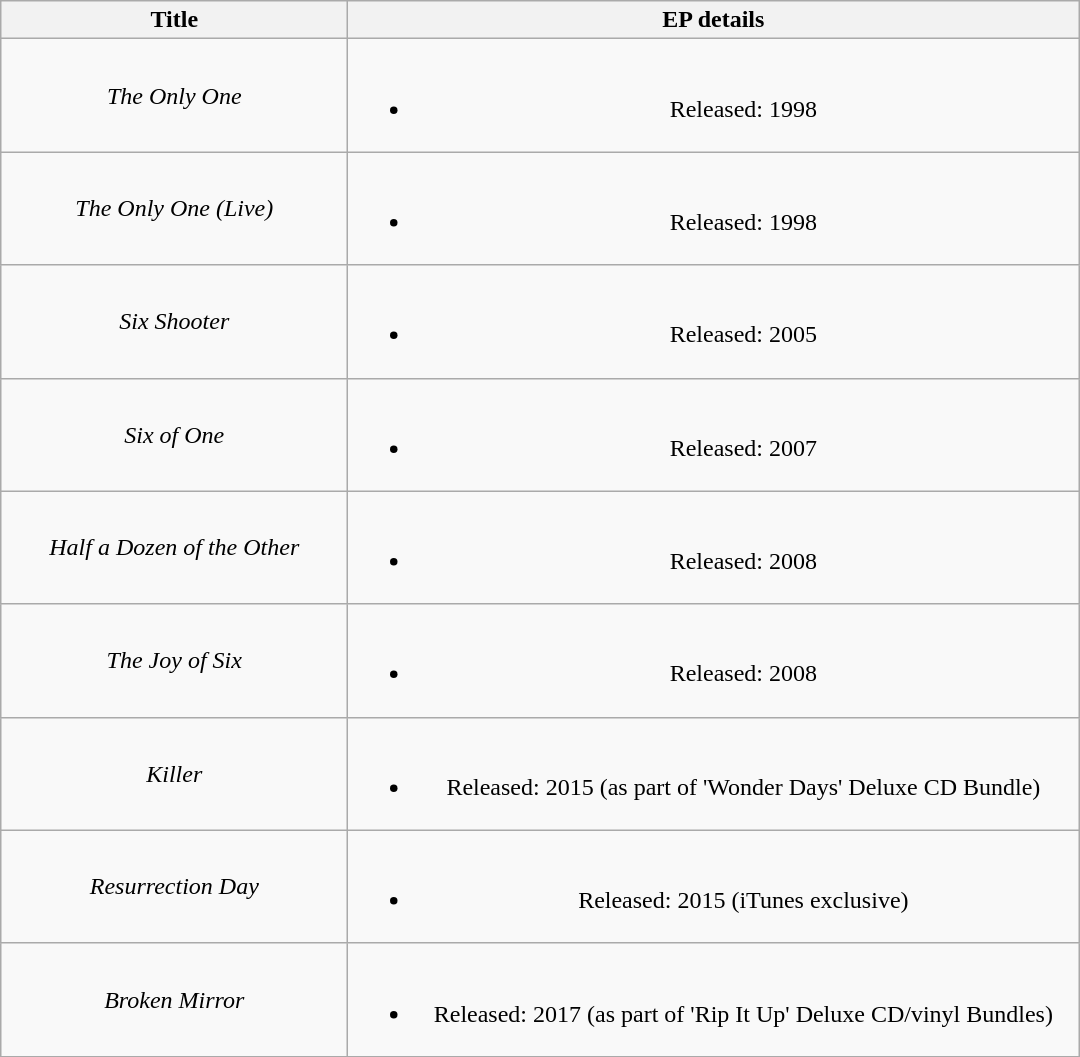<table class="wikitable" style="text-align: center;">
<tr>
<th scope="col" style="width:14em;">Title</th>
<th scope="col" style="width:30em;">EP details</th>
</tr>
<tr>
<td scope="row"><em>The Only One</em></td>
<td><br><ul><li>Released: 1998</li></ul></td>
</tr>
<tr>
<td scope="row"><em>The Only One (Live)</em></td>
<td><br><ul><li>Released: 1998</li></ul></td>
</tr>
<tr>
<td scope="row"><em>Six Shooter</em></td>
<td><br><ul><li>Released: 2005</li></ul></td>
</tr>
<tr>
<td scope="row"><em>Six of One</em></td>
<td><br><ul><li>Released: 2007</li></ul></td>
</tr>
<tr>
<td scope="row"><em>Half a Dozen of the Other</em></td>
<td><br><ul><li>Released: 2008</li></ul></td>
</tr>
<tr>
<td scope="row"><em>The Joy of Six</em></td>
<td><br><ul><li>Released: 2008</li></ul></td>
</tr>
<tr>
<td scope="row"><em>Killer</em></td>
<td><br><ul><li>Released: 2015 (as part of 'Wonder Days' Deluxe CD Bundle)</li></ul></td>
</tr>
<tr>
<td scope="row"><em>Resurrection Day</em></td>
<td><br><ul><li>Released: 2015 (iTunes exclusive)</li></ul></td>
</tr>
<tr>
<td scope="row"><em>Broken Mirror</em></td>
<td><br><ul><li>Released: 2017 (as part of 'Rip It Up' Deluxe CD/vinyl Bundles)</li></ul></td>
</tr>
</table>
